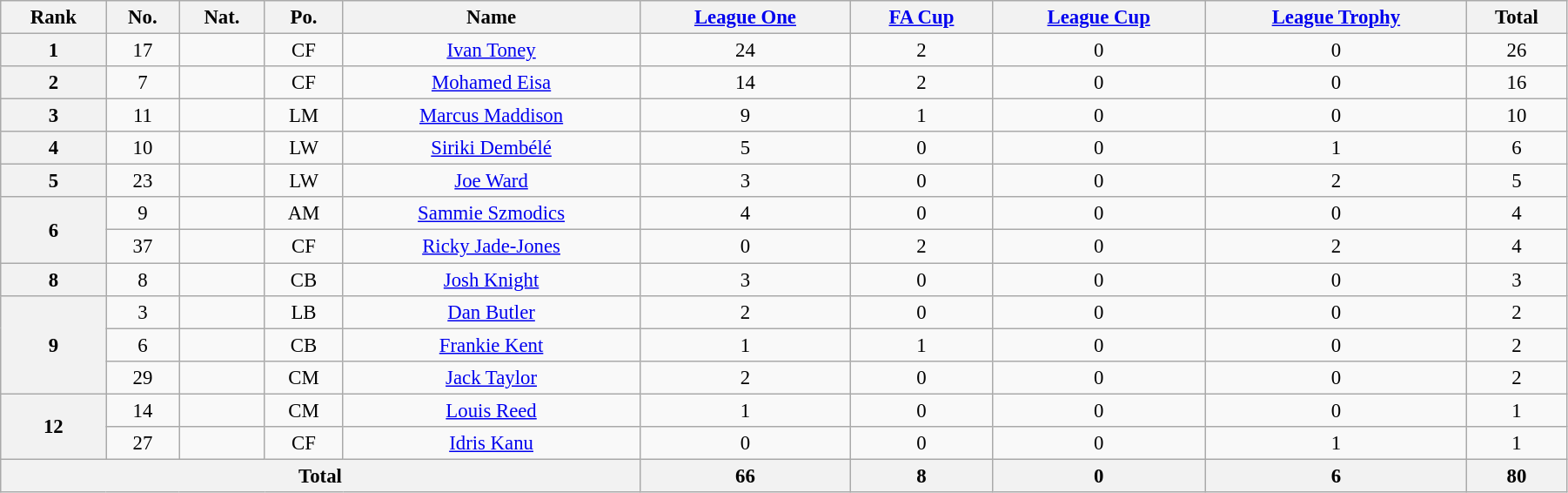<table class="wikitable" style="text-align:center; font-size:95%; width:95%;">
<tr>
<th>Rank</th>
<th>No.</th>
<th>Nat.</th>
<th>Po.</th>
<th>Name</th>
<th><a href='#'>League One</a></th>
<th><a href='#'>FA Cup</a></th>
<th><a href='#'>League Cup</a></th>
<th><a href='#'>League Trophy</a></th>
<th>Total</th>
</tr>
<tr>
<th rowspan=1>1</th>
<td>17</td>
<td></td>
<td>CF</td>
<td><a href='#'>Ivan Toney</a></td>
<td>24</td>
<td>2</td>
<td>0</td>
<td>0</td>
<td>26</td>
</tr>
<tr>
<th rowspan=1>2</th>
<td>7</td>
<td></td>
<td>CF</td>
<td><a href='#'>Mohamed Eisa</a></td>
<td>14</td>
<td>2</td>
<td>0</td>
<td>0</td>
<td>16</td>
</tr>
<tr>
<th rowspan=1>3</th>
<td>11</td>
<td></td>
<td>LM</td>
<td><a href='#'>Marcus Maddison</a></td>
<td>9</td>
<td>1</td>
<td>0</td>
<td>0</td>
<td>10</td>
</tr>
<tr>
<th rowspan=1>4</th>
<td>10</td>
<td></td>
<td>LW</td>
<td><a href='#'>Siriki Dembélé</a></td>
<td>5</td>
<td>0</td>
<td>0</td>
<td>1</td>
<td>6</td>
</tr>
<tr>
<th rowspan=1>5</th>
<td>23</td>
<td></td>
<td>LW</td>
<td><a href='#'>Joe Ward</a></td>
<td>3</td>
<td>0</td>
<td>0</td>
<td>2</td>
<td>5</td>
</tr>
<tr>
<th rowspan=2>6</th>
<td>9</td>
<td></td>
<td>AM</td>
<td><a href='#'>Sammie Szmodics</a></td>
<td>4</td>
<td>0</td>
<td>0</td>
<td>0</td>
<td>4</td>
</tr>
<tr>
<td>37</td>
<td></td>
<td>CF</td>
<td><a href='#'>Ricky Jade-Jones</a></td>
<td>0</td>
<td>2</td>
<td>0</td>
<td>2</td>
<td>4</td>
</tr>
<tr>
<th rowspan=1>8</th>
<td>8</td>
<td></td>
<td>CB</td>
<td><a href='#'>Josh Knight</a></td>
<td>3</td>
<td>0</td>
<td>0</td>
<td>0</td>
<td>3</td>
</tr>
<tr>
<th rowspan=3>9</th>
<td>3</td>
<td></td>
<td>LB</td>
<td><a href='#'>Dan Butler</a></td>
<td>2</td>
<td>0</td>
<td>0</td>
<td>0</td>
<td>2</td>
</tr>
<tr>
<td>6</td>
<td></td>
<td>CB</td>
<td><a href='#'>Frankie Kent</a></td>
<td>1</td>
<td>1</td>
<td>0</td>
<td>0</td>
<td>2</td>
</tr>
<tr>
<td>29</td>
<td></td>
<td>CM</td>
<td><a href='#'>Jack Taylor</a></td>
<td>2</td>
<td>0</td>
<td>0</td>
<td>0</td>
<td>2</td>
</tr>
<tr>
<th rowspan=2>12</th>
<td>14</td>
<td></td>
<td>CM</td>
<td><a href='#'>Louis Reed</a></td>
<td>1</td>
<td>0</td>
<td>0</td>
<td>0</td>
<td>1</td>
</tr>
<tr>
<td>27</td>
<td></td>
<td>CF</td>
<td><a href='#'>Idris Kanu</a></td>
<td>0</td>
<td>0</td>
<td>0</td>
<td>1</td>
<td>1</td>
</tr>
<tr>
<th colspan=5>Total</th>
<th>66</th>
<th>8</th>
<th>0</th>
<th>6</th>
<th>80</th>
</tr>
</table>
